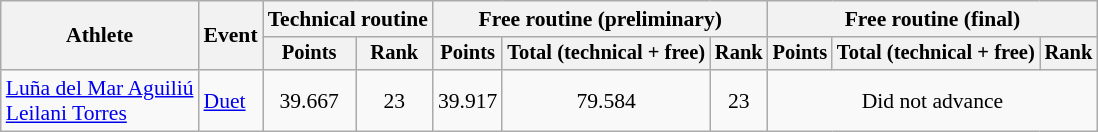<table class="wikitable" style="font-size:90%">
<tr>
<th rowspan="2">Athlete</th>
<th rowspan="2">Event</th>
<th colspan=2>Technical routine</th>
<th colspan=3>Free routine (preliminary)</th>
<th colspan=3>Free routine (final)</th>
</tr>
<tr style="font-size:95%">
<th>Points</th>
<th>Rank</th>
<th>Points</th>
<th>Total (technical + free)</th>
<th>Rank</th>
<th>Points</th>
<th>Total (technical + free)</th>
<th>Rank</th>
</tr>
<tr align=center>
<td align=left><a href='#'>Luña del Mar Aguiliú</a><br><a href='#'>Leilani Torres</a></td>
<td align=left><a href='#'>Duet</a></td>
<td>39.667</td>
<td>23</td>
<td>39.917</td>
<td>79.584</td>
<td>23</td>
<td colspan=3>Did not advance</td>
</tr>
</table>
